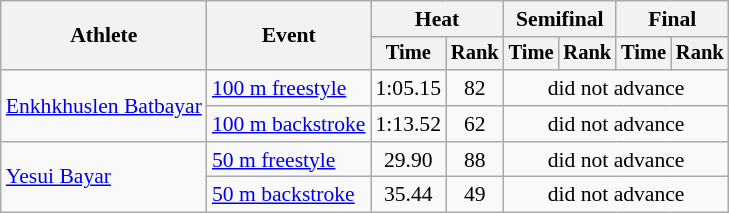<table class=wikitable style="font-size:90%">
<tr>
<th rowspan="2">Athlete</th>
<th rowspan="2">Event</th>
<th colspan="2">Heat</th>
<th colspan="2">Semifinal</th>
<th colspan="2">Final</th>
</tr>
<tr style="font-size:95%">
<th>Time</th>
<th>Rank</th>
<th>Time</th>
<th>Rank</th>
<th>Time</th>
<th>Rank</th>
</tr>
<tr align=center>
<td align=left rowspan=2><a href='#'>Enkhkhuslen Batbayar</a></td>
<td align=left><a href='#'>100 m freestyle</a></td>
<td>1:05.15</td>
<td>82</td>
<td colspan=4>did not advance</td>
</tr>
<tr align=center>
<td align=left><a href='#'>100 m backstroke</a></td>
<td>1:13.52</td>
<td>62</td>
<td colspan=4>did not advance</td>
</tr>
<tr align=center>
<td align=left rowspan=2><a href='#'>Yesui Bayar</a></td>
<td align=left><a href='#'>50 m freestyle</a></td>
<td>29.90</td>
<td>88</td>
<td colspan=4>did not advance</td>
</tr>
<tr align=center>
<td align=left><a href='#'>50 m backstroke</a></td>
<td>35.44</td>
<td>49</td>
<td colspan=4>did not advance</td>
</tr>
</table>
